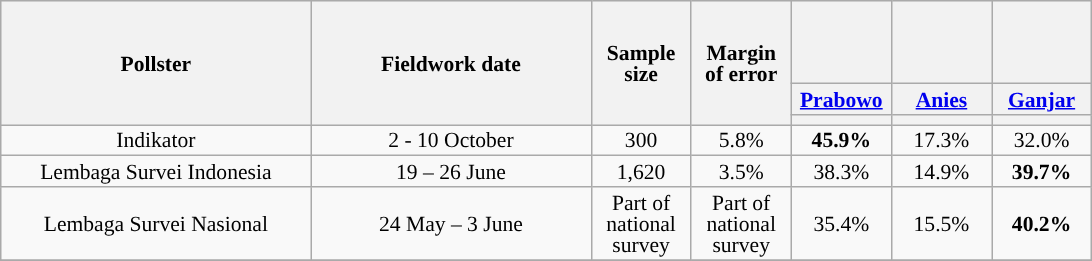<table class="wikitable" style="text-align:center; font-size:90%; line-height:14px;">
<tr style="height:55px; background-color:#E9E9E9">
<th rowspan="3" style="width:200px;">Pollster</th>
<th rowspan="3" style="width:180px;">Fieldwork date</th>
<th rowspan="3" style="width:60px;">Sample size</th>
<th rowspan="3" style="width:60px;">Margin of error</th>
<th style="width:60px;"></th>
<th style="width:60px;"></th>
<th style="width:60px;"></th>
</tr>
<tr>
<th><a href='#'>Prabowo</a> <br></th>
<th><a href='#'>Anies</a> <br></th>
<th><a href='#'>Ganjar</a> <br></th>
</tr>
<tr>
<th class="unsortable" style="color:inherit;background:"></th>
<th class="unsortable" style="color:inherit;background:"></th>
<th class="unsortable" style="color:inherit;background:"></th>
</tr>
<tr>
<td>Indikator</td>
<td>2 - 10 October</td>
<td>300</td>
<td>5.8%</td>
<td style="background-color:#"><strong>45.9%</strong> </td>
<td>17.3% </td>
<td>32.0% </td>
</tr>
<tr>
<td>Lembaga Survei Indonesia</td>
<td>19 – 26 June</td>
<td>1,620</td>
<td>3.5%</td>
<td>38.3%</td>
<td>14.9%</td>
<td style="background-color:#"><strong>39.7%</strong></td>
</tr>
<tr>
<td>Lembaga Survei Nasional</td>
<td>24 May – 3 June</td>
<td>Part of national survey</td>
<td>Part of national survey</td>
<td>35.4%</td>
<td>15.5%</td>
<td style="background-color:#"><strong>40.2%</strong></td>
</tr>
<tr>
</tr>
</table>
